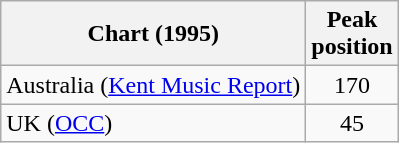<table class="wikitable sortable">
<tr>
<th>Chart (1995)</th>
<th>Peak<br>position</th>
</tr>
<tr>
<td>Australia (<a href='#'>Kent Music Report</a>)</td>
<td align="center">170</td>
</tr>
<tr>
<td>UK (<a href='#'>OCC</a>)</td>
<td align="center">45</td>
</tr>
</table>
